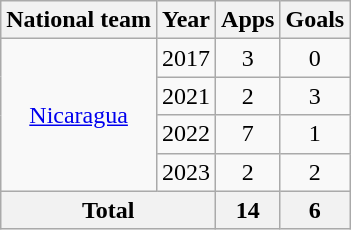<table class="wikitable" style="text-align:center">
<tr>
<th>National team</th>
<th>Year</th>
<th>Apps</th>
<th>Goals</th>
</tr>
<tr>
<td rowspan="4"><a href='#'>Nicaragua</a></td>
<td>2017</td>
<td>3</td>
<td>0</td>
</tr>
<tr>
<td>2021</td>
<td>2</td>
<td>3</td>
</tr>
<tr>
<td>2022</td>
<td>7</td>
<td>1</td>
</tr>
<tr>
<td>2023</td>
<td>2</td>
<td>2</td>
</tr>
<tr>
<th colspan="2">Total</th>
<th>14</th>
<th>6</th>
</tr>
</table>
